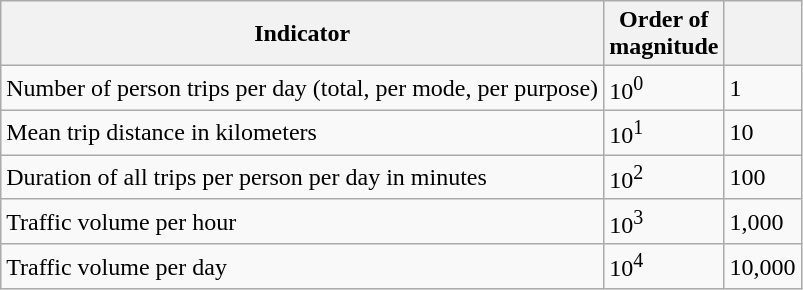<table class="wikitable">
<tr>
<th>Indicator</th>
<th>Order of<br>magnitude</th>
<th></th>
</tr>
<tr>
<td>Number of person trips per day (total, per mode, per purpose)</td>
<td>10<sup>0</sup></td>
<td>1</td>
</tr>
<tr>
<td>Mean trip distance in kilometers</td>
<td>10<sup>1</sup></td>
<td>10</td>
</tr>
<tr>
<td>Duration of all trips per person per day in minutes</td>
<td>10<sup>2</sup></td>
<td>100</td>
</tr>
<tr>
<td>Traffic volume per hour</td>
<td>10<sup>3</sup></td>
<td>1,000</td>
</tr>
<tr>
<td>Traffic volume per day</td>
<td>10<sup>4</sup></td>
<td>10,000</td>
</tr>
</table>
